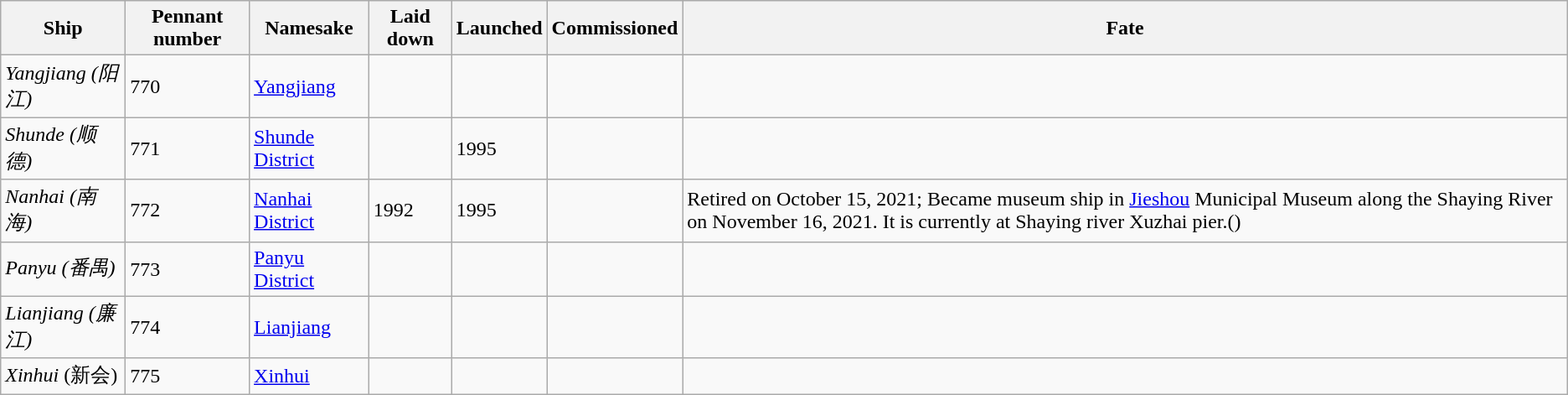<table class="wikitable">
<tr>
<th>Ship</th>
<th>Pennant number</th>
<th>Namesake</th>
<th>Laid down</th>
<th>Launched</th>
<th>Commissioned</th>
<th>Fate</th>
</tr>
<tr>
<td><em>Yangjiang (阳江)</em></td>
<td>770</td>
<td><a href='#'>Yangjiang</a></td>
<td></td>
<td></td>
<td></td>
<td></td>
</tr>
<tr>
<td><em>Shunde (顺德)</em></td>
<td>771</td>
<td><a href='#'>Shunde District</a></td>
<td></td>
<td>1995</td>
<td></td>
<td></td>
</tr>
<tr>
<td><em>Nanhai (南海)</em></td>
<td>772</td>
<td><a href='#'>Nanhai District</a></td>
<td>1992</td>
<td>1995</td>
<td></td>
<td>Retired on October 15, 2021; Became museum ship in <a href='#'>Jieshou</a> Municipal Museum along the Shaying River on November 16, 2021. It is currently at Shaying river Xuzhai pier.()</td>
</tr>
<tr>
<td><em>Panyu (番禺)</em></td>
<td>773</td>
<td><a href='#'>Panyu District</a></td>
<td></td>
<td></td>
<td></td>
<td></td>
</tr>
<tr>
<td><em>Lianjiang (廉江)</em></td>
<td>774</td>
<td><a href='#'>Lianjiang</a></td>
<td></td>
<td></td>
<td></td>
<td></td>
</tr>
<tr>
<td><em>Xinhui</em> (新会)</td>
<td>775</td>
<td><a href='#'>Xinhui</a></td>
<td></td>
<td></td>
<td></td>
<td></td>
</tr>
</table>
